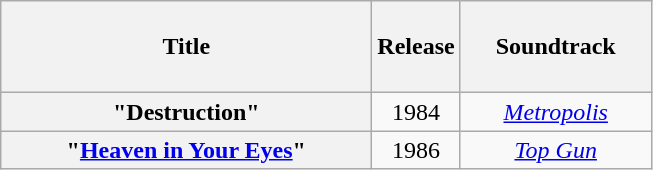<table class="wikitable plainrowheaders" style="text-align:center;">
<tr>
<th scope="col" style="width:15em;"><br>Title<br><br></th>
<th scope="col">Release</th>
<th scope="col" style="width:7.5em;">Soundtrack</th>
</tr>
<tr>
<th scope="row">"Destruction"</th>
<td>1984</td>
<td><em><a href='#'>Metropolis</a></em></td>
</tr>
<tr>
<th scope="row">"<a href='#'>Heaven in Your Eyes</a>"</th>
<td>1986</td>
<td><em><a href='#'>Top Gun</a></em></td>
</tr>
</table>
